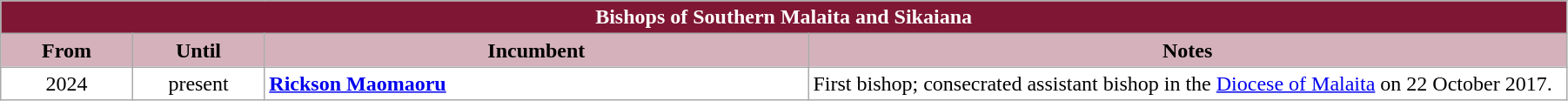<table class="wikitable" style="width: 95%;">
<tr>
<th colspan="4" style="background-color: #7F1734; color: white;">Bishops of Southern Malaita and Sikaiana</th>
</tr>
<tr>
<th style="background-color: #D4B1BB; width: 8%;">From</th>
<th style="background-color: #D4B1BB; width: 8%;">Until</th>
<th style="background-color: #D4B1BB; width: 33%;">Incumbent</th>
<th style="background-color: #D4B1BB; width: 46%;">Notes</th>
</tr>
<tr valign="top" style="background-color: white;">
<td style="text-align: center;">2024</td>
<td style="text-align: center;">present</td>
<td><strong><a href='#'>Rickson Maomaoru</a></strong></td>
<td>First bishop; consecrated assistant bishop in the <a href='#'>Diocese of Malaita</a> on 22 October 2017.</td>
</tr>
</table>
